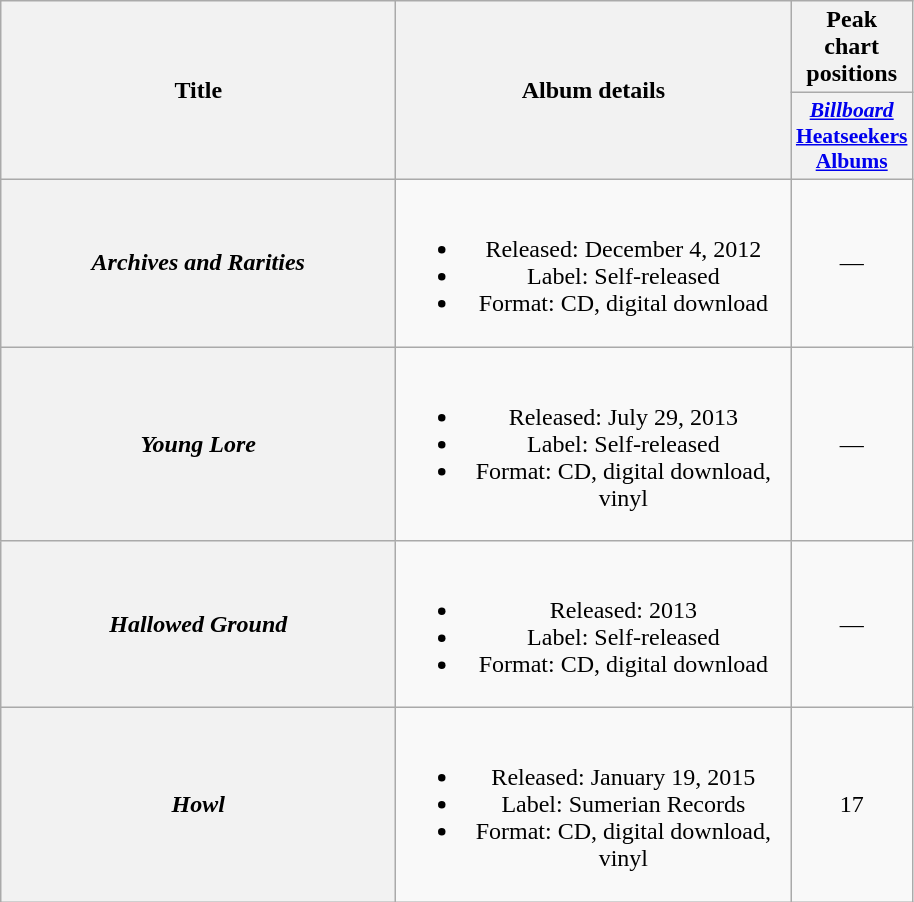<table class="wikitable plainrowheaders" style="text-align:center;">
<tr>
<th scope="col" rowspan="2" style="width:16em;">Title</th>
<th scope="col" rowspan="2" style="width:16em;">Album details</th>
<th scope="col">Peak chart positions</th>
</tr>
<tr>
<th scope="col" style="width:2.2em;font-size:90%;"><em><a href='#'>Billboard</a></em> <a href='#'>Heatseekers Albums</a><br></th>
</tr>
<tr>
<th scope="row"><em>Archives and Rarities</em></th>
<td><br><ul><li>Released: December 4, 2012</li><li>Label: Self-released</li><li>Format: CD, digital download</li></ul></td>
<td>—</td>
</tr>
<tr>
<th scope="row"><em>Young Lore</em></th>
<td><br><ul><li>Released: July 29, 2013</li><li>Label: Self-released</li><li>Format: CD, digital download, vinyl</li></ul></td>
<td>—</td>
</tr>
<tr>
<th scope="row"><em>Hallowed Ground</em></th>
<td><br><ul><li>Released: 2013</li><li>Label: Self-released</li><li>Format: CD, digital download</li></ul></td>
<td>—</td>
</tr>
<tr>
<th scope="row"><em>Howl</em></th>
<td><br><ul><li>Released: January 19, 2015</li><li>Label: Sumerian Records</li><li>Format: CD, digital download, vinyl</li></ul></td>
<td>17</td>
</tr>
</table>
